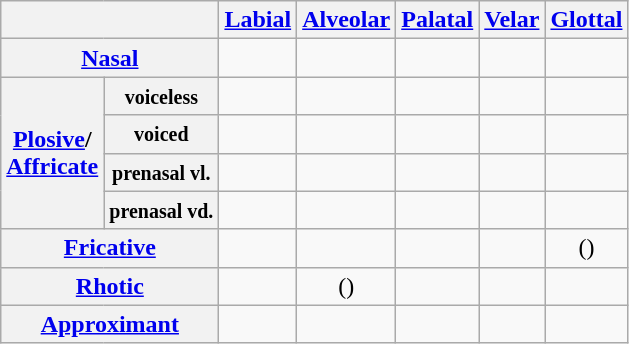<table class="wikitable" style="text-align:center">
<tr>
<th colspan="2"></th>
<th><a href='#'>Labial</a></th>
<th><a href='#'>Alveolar</a></th>
<th><a href='#'>Palatal</a></th>
<th><a href='#'>Velar</a></th>
<th><a href='#'>Glottal</a></th>
</tr>
<tr>
<th colspan="2"><a href='#'>Nasal</a></th>
<td></td>
<td></td>
<td></td>
<td></td>
<td></td>
</tr>
<tr>
<th rowspan="4"><a href='#'>Plosive</a>/<br><a href='#'>Affricate</a></th>
<th><small>voiceless</small></th>
<td></td>
<td></td>
<td></td>
<td></td>
<td></td>
</tr>
<tr>
<th><small>voiced</small></th>
<td></td>
<td></td>
<td></td>
<td></td>
<td></td>
</tr>
<tr>
<th><small>prenasal vl.</small></th>
<td></td>
<td></td>
<td></td>
<td></td>
<td></td>
</tr>
<tr>
<th><small>prenasal vd.</small></th>
<td></td>
<td></td>
<td></td>
<td></td>
<td></td>
</tr>
<tr>
<th colspan="2"><a href='#'>Fricative</a></th>
<td></td>
<td></td>
<td></td>
<td></td>
<td>()</td>
</tr>
<tr>
<th colspan="2"><a href='#'>Rhotic</a></th>
<td></td>
<td>()</td>
<td></td>
<td></td>
<td></td>
</tr>
<tr>
<th colspan="2"><a href='#'>Approximant</a></th>
<td></td>
<td></td>
<td></td>
<td></td>
<td></td>
</tr>
</table>
